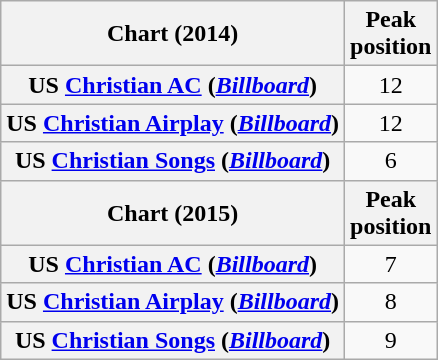<table class="wikitable plainrowheaders" style="text-align:center">
<tr>
<th scope="col">Chart (2014)</th>
<th scope="col">Peak<br>position</th>
</tr>
<tr>
<th scope="row">US <a href='#'>Christian AC</a> (<em><a href='#'>Billboard</a></em>)</th>
<td>12</td>
</tr>
<tr>
<th scope="row">US <a href='#'>Christian Airplay</a> (<em><a href='#'>Billboard</a></em>)</th>
<td>12</td>
</tr>
<tr>
<th scope="row">US <a href='#'>Christian Songs</a> (<em><a href='#'>Billboard</a></em>)</th>
<td>6</td>
</tr>
<tr>
<th scope="col">Chart (2015)</th>
<th scope="col">Peak<br>position</th>
</tr>
<tr>
<th scope="row">US <a href='#'>Christian AC</a> (<em><a href='#'>Billboard</a></em>)</th>
<td>7</td>
</tr>
<tr>
<th scope="row">US <a href='#'>Christian Airplay</a> (<em><a href='#'>Billboard</a></em>)</th>
<td>8</td>
</tr>
<tr>
<th scope="row">US <a href='#'>Christian Songs</a> (<em><a href='#'>Billboard</a></em>)</th>
<td>9</td>
</tr>
</table>
